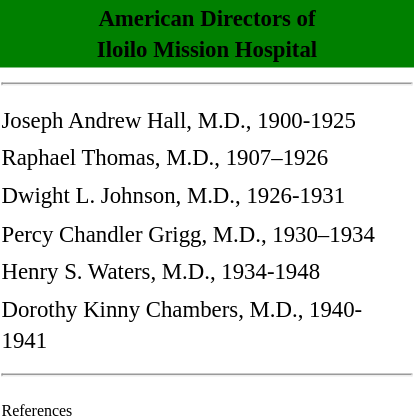<table class="toccolours" style="float:right; margin-left:1em; font-size:95%; line-height:1.4em; width:280px;">
<tr>
<th colspan="2" style="text-align:center; background:green;"><span><strong>American Directors of<br> Iloilo Mission Hospital</strong></span></th>
</tr>
<tr>
<td colspan="2"><hr></td>
</tr>
<tr>
<td>Joseph Andrew Hall, M.D., 1900-1925</td>
</tr>
<tr>
<td>Raphael Thomas, M.D., 1907–1926</td>
</tr>
<tr>
<td>Dwight L. Johnson, M.D., 1926-1931</td>
</tr>
<tr>
<td>Percy Chandler Grigg, M.D., 1930–1934</td>
</tr>
<tr>
<td>Henry S. Waters, M.D., 1934-1948</td>
</tr>
<tr>
<td>Dorothy Kinny Chambers, M.D., 1940-1941</td>
</tr>
<tr>
<td colspan="2"><hr></td>
</tr>
<tr>
<td style="font-size:70%">References</td>
<td></td>
</tr>
</table>
